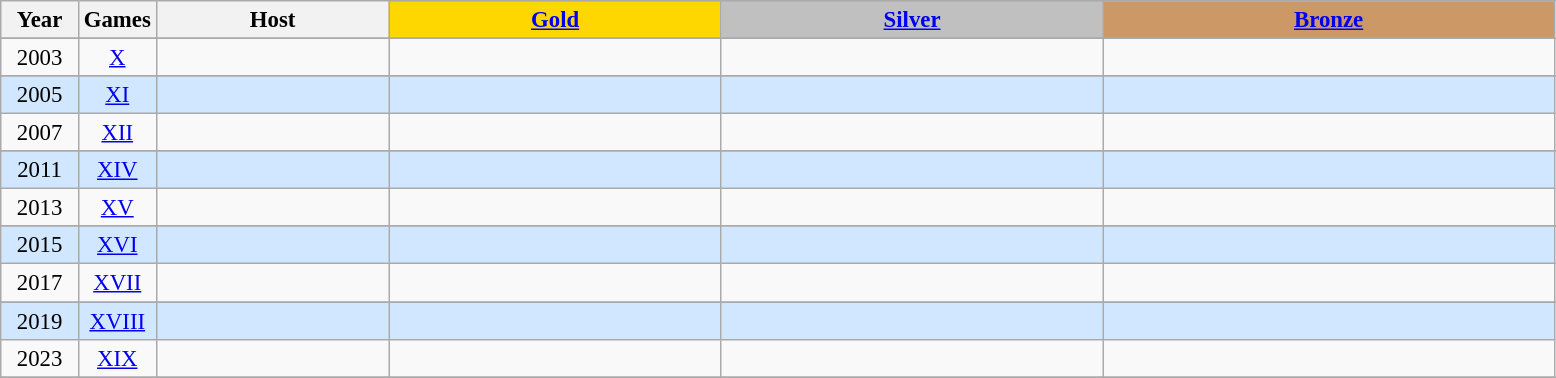<table class="wikitable" style="text-align: center; font-size:95%;">
<tr>
<th rowspan="2" style="width:5%;">Year</th>
<th rowspan="2" style="width:5%;">Games</th>
<th rowspan="2" style="width:15%;">Host</th>
</tr>
<tr>
<th style="background-color: gold"><a href='#'>Gold</a></th>
<th style="background-color: silver"><a href='#'>Silver</a></th>
<th style="background-color: #CC9966"><a href='#'>Bronze</a></th>
</tr>
<tr>
</tr>
<tr>
<td>2003</td>
<td align=center><a href='#'>X</a></td>
<td align="left"></td>
<td align="left"></td>
<td align="left"></td>
<td align="left"></td>
</tr>
<tr>
</tr>
<tr style="text-align:center; background:#d0e7ff;">
<td>2005</td>
<td align=center><a href='#'>XI</a></td>
<td align="left"></td>
<td align="left"></td>
<td align="left"></td>
<td align="left"></td>
</tr>
<tr>
<td>2007</td>
<td align=center><a href='#'>XII</a></td>
<td align="left"></td>
<td align="left"></td>
<td align="left"></td>
<td align="left"></td>
</tr>
<tr>
</tr>
<tr style="text-align:center; background:#d0e7ff;">
<td>2011</td>
<td align=center><a href='#'>XIV</a></td>
<td align="left"></td>
<td align="left"></td>
<td align="left"></td>
<td align="left"></td>
</tr>
<tr>
<td>2013</td>
<td align=center><a href='#'>XV</a></td>
<td align="left"></td>
<td align="left"></td>
<td align="left"></td>
<td align="left"></td>
</tr>
<tr>
</tr>
<tr style="text-align:center; background:#d0e7ff;">
<td>2015</td>
<td align=center><a href='#'>XVI</a></td>
<td align="left"></td>
<td align="left"></td>
<td align="left"></td>
<td align="left"></td>
</tr>
<tr>
<td>2017</td>
<td align=center><a href='#'>XVII</a></td>
<td align="left"></td>
<td align="left"></td>
<td align="left"></td>
<td align="left"></td>
</tr>
<tr>
</tr>
<tr style="text-align:center; background:#d0e7ff;">
<td>2019</td>
<td align=center><a href='#'>XVIII</a></td>
<td align="left"></td>
<td align="left"></td>
<td align="left"></td>
<td align="left"></td>
</tr>
<tr>
<td>2023</td>
<td align=center><a href='#'>XIX</a></td>
<td align="left"></td>
<td align="left"></td>
<td align="left"></td>
<td align="left"></td>
</tr>
<tr>
</tr>
</table>
